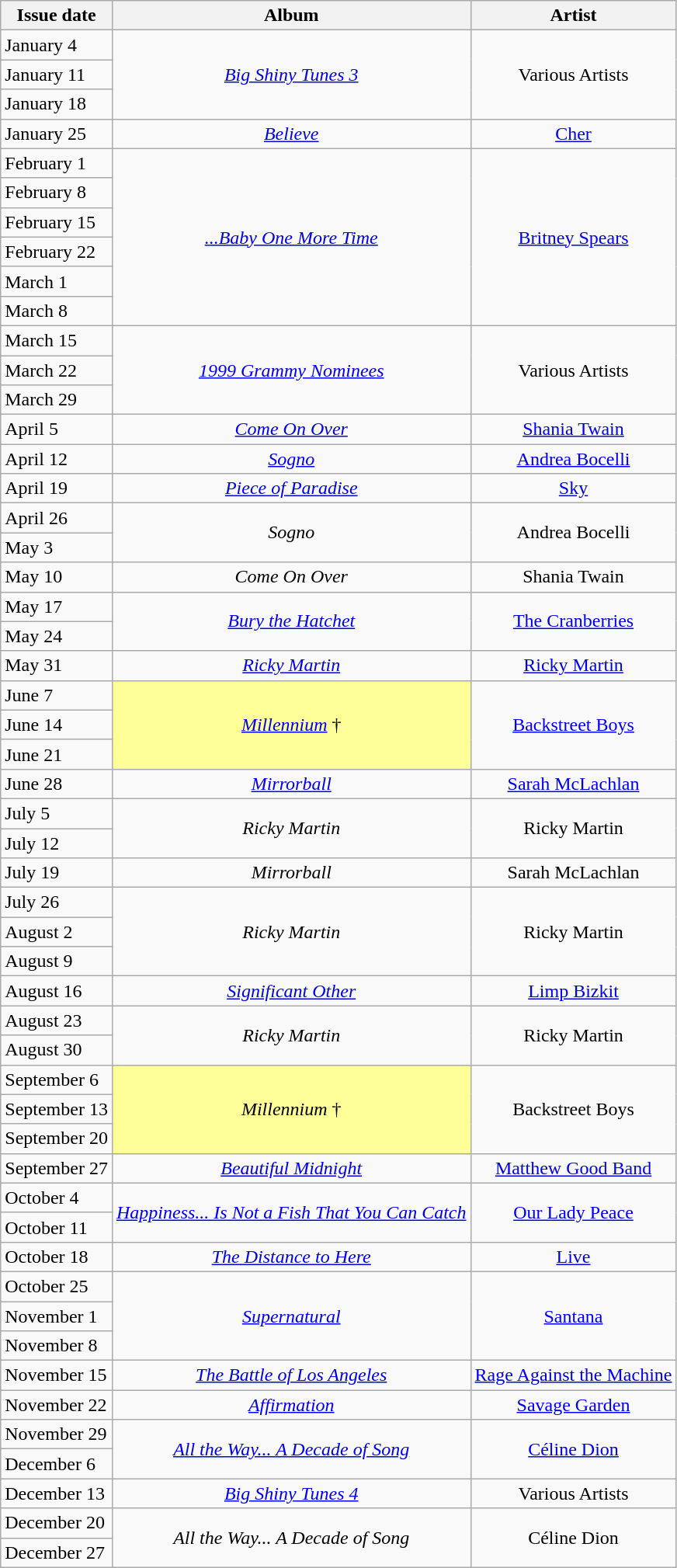<table class="wikitable sortable">
<tr>
<th><strong>Issue date</strong></th>
<th><strong>Album</strong></th>
<th><strong>Artist</strong></th>
</tr>
<tr>
<td>January 4</td>
<td rowspan="3" align="center"><em><a href='#'>Big Shiny Tunes 3</a></em></td>
<td rowspan="3" align="center">Various Artists</td>
</tr>
<tr>
<td>January 11</td>
</tr>
<tr>
<td>January 18</td>
</tr>
<tr>
<td>January 25</td>
<td align="center"><a href='#'><em>Believe</em></a></td>
<td align="center"><a href='#'>Cher</a></td>
</tr>
<tr>
<td>February 1</td>
<td rowspan="6" align="center"><em><a href='#'>...Baby One More Time</a></em></td>
<td rowspan="6" align="center"><a href='#'>Britney Spears</a></td>
</tr>
<tr>
<td>February 8</td>
</tr>
<tr>
<td>February 15</td>
</tr>
<tr>
<td>February 22</td>
</tr>
<tr>
<td>March 1</td>
</tr>
<tr>
<td>March 8</td>
</tr>
<tr>
<td>March 15</td>
<td rowspan="3" align="center"><em><a href='#'>1999 Grammy Nominees</a></em></td>
<td rowspan="3" align="center">Various Artists</td>
</tr>
<tr>
<td>March 22</td>
</tr>
<tr>
<td>March 29</td>
</tr>
<tr>
<td>April 5</td>
<td align="center"><em><a href='#'>Come On Over</a></em></td>
<td align="center"><a href='#'>Shania Twain</a></td>
</tr>
<tr>
<td>April 12</td>
<td align="center"><em><a href='#'>Sogno</a></em></td>
<td align="center"><a href='#'>Andrea Bocelli</a></td>
</tr>
<tr>
<td>April 19</td>
<td align="center"><a href='#'><em>Piece of Paradise</em></a></td>
<td align="center"><a href='#'>Sky</a></td>
</tr>
<tr>
<td>April 26</td>
<td rowspan="2" align="center"><em>Sogno</em></td>
<td rowspan="2" align="center">Andrea Bocelli</td>
</tr>
<tr>
<td>May 3</td>
</tr>
<tr>
<td>May 10</td>
<td align="center"><em>Come On Over</em></td>
<td align="center">Shania Twain</td>
</tr>
<tr>
<td>May 17</td>
<td rowspan="2" align="center"><em><a href='#'>Bury the Hatchet</a></em></td>
<td rowspan="2" align="center"><a href='#'>The Cranberries</a></td>
</tr>
<tr>
<td>May 24</td>
</tr>
<tr>
<td>May 31</td>
<td align="center"><em><a href='#'>Ricky Martin</a></em></td>
<td align="center"><a href='#'>Ricky Martin</a></td>
</tr>
<tr>
<td June 7>June 7</td>
<td rowspan="3" style="background-color:#FFFF99" align="center"><em><a href='#'>Millennium</a></em> †</td>
<td rowspan="3" align="center"><a href='#'>Backstreet Boys</a></td>
</tr>
<tr>
<td>June 14</td>
</tr>
<tr>
<td>June 21</td>
</tr>
<tr>
<td>June 28</td>
<td align="center"><a href='#'><em>Mirrorball</em></a></td>
<td align="center"><a href='#'>Sarah McLachlan</a></td>
</tr>
<tr>
<td>July 5</td>
<td rowspan="2" align="center"><em>Ricky Martin</em></td>
<td rowspan="2" align="center">Ricky Martin</td>
</tr>
<tr>
<td>July 12</td>
</tr>
<tr>
<td>July 19</td>
<td align="center"><em>Mirrorball</em></td>
<td align="center">Sarah McLachlan</td>
</tr>
<tr>
<td>July 26</td>
<td rowspan="3" align="center"><em>Ricky Martin</em></td>
<td rowspan="3" align="center">Ricky Martin</td>
</tr>
<tr>
<td>August 2</td>
</tr>
<tr>
<td>August 9</td>
</tr>
<tr>
<td>August 16</td>
<td align="center"><em><a href='#'>Significant Other</a></em></td>
<td align="center"><a href='#'>Limp Bizkit</a></td>
</tr>
<tr>
<td>August 23</td>
<td rowspan="2" align="center"><em>Ricky Martin</em></td>
<td rowspan="2" align="center">Ricky Martin</td>
</tr>
<tr>
<td>August 30</td>
</tr>
<tr>
<td>September 6</td>
<td rowspan="3" style="background-color:#FFFF99" align="center"><em>Millennium</em> †</td>
<td rowspan="3" align="center">Backstreet Boys</td>
</tr>
<tr>
<td>September 13</td>
</tr>
<tr>
<td>September 20</td>
</tr>
<tr>
<td>September 27</td>
<td align="center"><em><a href='#'>Beautiful Midnight</a></em></td>
<td align="center"><a href='#'>Matthew Good Band</a></td>
</tr>
<tr>
<td>October 4</td>
<td rowspan="2" align="center"><em><a href='#'>Happiness... Is Not a Fish That You Can Catch</a></em></td>
<td rowspan="2" align="center"><a href='#'>Our Lady Peace</a></td>
</tr>
<tr>
<td>October 11</td>
</tr>
<tr>
<td>October 18</td>
<td align="center"><em><a href='#'>The Distance to Here</a></em></td>
<td align="center"><a href='#'>Live</a></td>
</tr>
<tr>
<td>October 25</td>
<td rowspan="3" align="center"><em><a href='#'>Supernatural</a></em></td>
<td rowspan="3" align="center"><a href='#'>Santana</a></td>
</tr>
<tr>
<td>November 1</td>
</tr>
<tr>
<td>November 8</td>
</tr>
<tr>
<td>November 15</td>
<td align="center"><em><a href='#'>The Battle of Los Angeles</a></em></td>
<td align="center"><a href='#'>Rage Against the Machine</a></td>
</tr>
<tr>
<td>November 22</td>
<td align="center"><em><a href='#'>Affirmation</a></em></td>
<td align="center"><a href='#'>Savage Garden</a></td>
</tr>
<tr>
<td>November 29</td>
<td rowspan="2" align="center"><em><a href='#'>All the Way... A Decade of Song</a></em></td>
<td rowspan="2" align="center"><a href='#'>Céline Dion</a></td>
</tr>
<tr>
<td>December 6</td>
</tr>
<tr>
<td>December 13</td>
<td align="center"><em><a href='#'>Big Shiny Tunes 4</a></em></td>
<td align="center">Various Artists</td>
</tr>
<tr>
<td>December 20</td>
<td rowspan="2" align="center"><em>All the Way... A Decade of Song</em></td>
<td rowspan="2" align="center">Céline Dion</td>
</tr>
<tr>
<td>December 27</td>
</tr>
</table>
